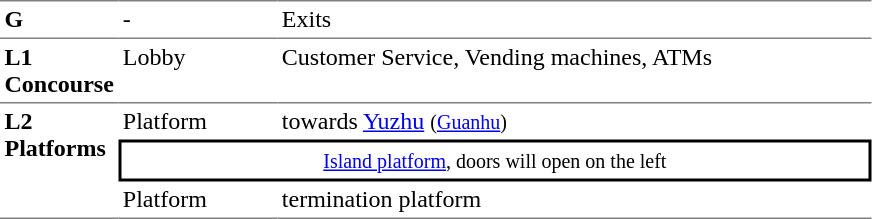<table table border=0 cellspacing=0 cellpadding=3>
<tr>
<td style="border-top:solid 1px gray;" width=50 valign=top><strong>G</strong></td>
<td style="border-top:solid 1px gray;" width=100 valign=top>-</td>
<td style="border-top:solid 1px gray;" width=390 valign=top>Exits</td>
</tr>
<tr>
<td style="border-bottom:solid 1px gray; border-top:solid 1px gray;" valign=top width=50><strong>L1<br>Concourse</strong></td>
<td style="border-bottom:solid 1px gray; border-top:solid 1px gray;" valign=top width=100>Lobby</td>
<td style="border-bottom:solid 1px gray; border-top:solid 1px gray;" valign=top width=390>Customer Service, Vending machines, ATMs</td>
</tr>
<tr>
<td style="border-bottom:solid 1px gray;" rowspan=3 valign=top><strong>L2<br>Platforms</strong></td>
<td>Platform </td>
<td>  towards <a href='#'>Yuzhu</a> <small>(<a href='#'>Guanhu</a>)</small></td>
</tr>
<tr>
<td style="border-right:solid 2px black;border-left:solid 2px black;border-top:solid 2px black;border-bottom:solid 2px black;text-align:center;" colspan=2><small><a href='#'>Island platform</a>, doors will open on the left</small></td>
</tr>
<tr>
<td style="border-bottom:solid 1px gray;">Platform </td>
<td style="border-bottom:solid 1px gray;"> termination platform</td>
</tr>
</table>
